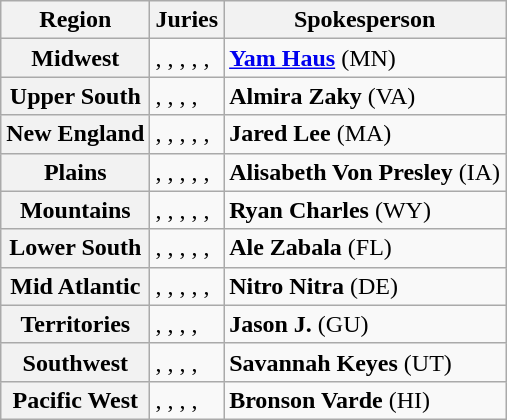<table class="wikitable plainrowheaders">
<tr>
<th scope="col">Region</th>
<th scope="col">Juries</th>
<th scope="col">Spokesperson</th>
</tr>
<tr>
<th scope="row"><strong>Midwest</strong></th>
<td>, , , , , </td>
<td><strong><a href='#'>Yam Haus</a></strong> (MN)</td>
</tr>
<tr>
<th scope="row"><strong>Upper South</strong></th>
<td>, , , , </td>
<td><strong>Almira Zaky</strong> (VA)</td>
</tr>
<tr>
<th scope="row"><strong>New England</strong></th>
<td>, , , , , </td>
<td><strong>Jared Lee</strong> (MA)</td>
</tr>
<tr>
<th scope="row"><strong>Plains</strong></th>
<td>, , , , , </td>
<td><strong>Alisabeth Von Presley</strong> (IA)</td>
</tr>
<tr>
<th scope="row"><strong>Mountains</strong></th>
<td>, , , , , </td>
<td><strong>Ryan Charles</strong> (WY)</td>
</tr>
<tr>
<th scope="row"><strong>Lower South</strong></th>
<td>, , , , , </td>
<td><strong>Ale Zabala</strong> (FL)</td>
</tr>
<tr>
<th scope="row"><strong>Mid Atlantic</strong></th>
<td>, , , , , </td>
<td><strong>Nitro Nitra</strong> (DE)</td>
</tr>
<tr>
<th scope="row"><strong>Territories</strong></th>
<td>, , , , </td>
<td><strong>Jason J.</strong> (GU)</td>
</tr>
<tr>
<th scope="row"><strong>Southwest</strong></th>
<td>, , , , </td>
<td><strong>Savannah Keyes</strong> (UT)</td>
</tr>
<tr>
<th scope="row"><strong>Pacific West</strong></th>
<td>, , , , </td>
<td><strong>Bronson Varde</strong> (HI)</td>
</tr>
</table>
